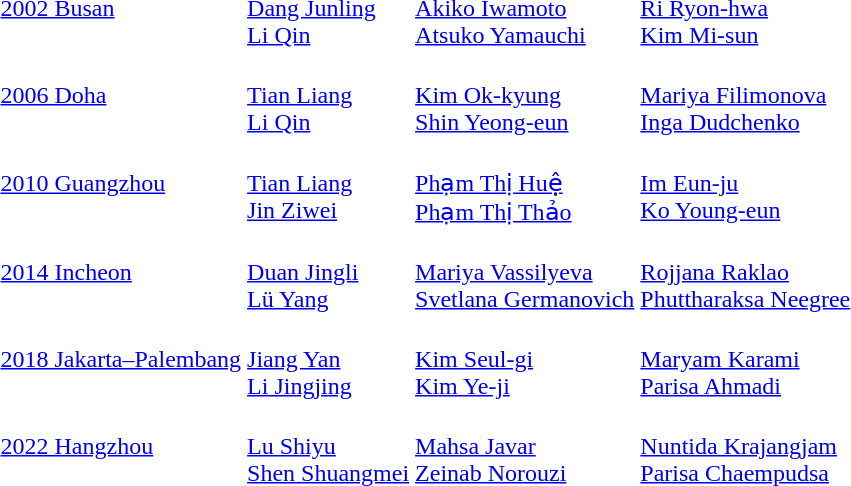<table>
<tr>
<td><a href='#'>2002 Busan</a></td>
<td><br><a href='#'>Dang Junling</a><br><a href='#'>Li Qin</a></td>
<td><br><a href='#'>Akiko Iwamoto</a><br><a href='#'>Atsuko Yamauchi</a></td>
<td><br><a href='#'>Ri Ryon-hwa</a><br><a href='#'>Kim Mi-sun</a></td>
</tr>
<tr>
<td><a href='#'>2006 Doha</a></td>
<td><br><a href='#'>Tian Liang</a><br><a href='#'>Li Qin</a></td>
<td><br><a href='#'>Kim Ok-kyung</a><br><a href='#'>Shin Yeong-eun</a></td>
<td><br><a href='#'>Mariya Filimonova</a><br><a href='#'>Inga Dudchenko</a></td>
</tr>
<tr>
<td><a href='#'>2010 Guangzhou</a></td>
<td><br><a href='#'>Tian Liang</a><br><a href='#'>Jin Ziwei</a></td>
<td><br><a href='#'>Phạm Thị Huệ</a><br><a href='#'>Phạm Thị Thảo</a></td>
<td><br><a href='#'>Im Eun-ju</a><br><a href='#'>Ko Young-eun</a></td>
</tr>
<tr>
<td><a href='#'>2014 Incheon</a></td>
<td><br><a href='#'>Duan Jingli</a><br><a href='#'>Lü Yang</a></td>
<td><br><a href='#'>Mariya Vassilyeva</a><br><a href='#'>Svetlana Germanovich</a></td>
<td><br><a href='#'>Rojjana Raklao</a><br><a href='#'>Phuttharaksa Neegree</a></td>
</tr>
<tr>
<td><a href='#'>2018 Jakarta–Palembang</a></td>
<td><br><a href='#'>Jiang Yan</a><br><a href='#'>Li Jingjing</a></td>
<td><br><a href='#'>Kim Seul-gi</a><br><a href='#'>Kim Ye-ji</a></td>
<td><br><a href='#'>Maryam Karami</a><br><a href='#'>Parisa Ahmadi</a></td>
</tr>
<tr>
<td><a href='#'>2022 Hangzhou</a></td>
<td><br><a href='#'>Lu Shiyu</a><br><a href='#'>Shen Shuangmei</a></td>
<td><br><a href='#'>Mahsa Javar</a><br><a href='#'>Zeinab Norouzi</a></td>
<td><br><a href='#'>Nuntida Krajangjam</a><br><a href='#'>Parisa Chaempudsa</a></td>
</tr>
</table>
